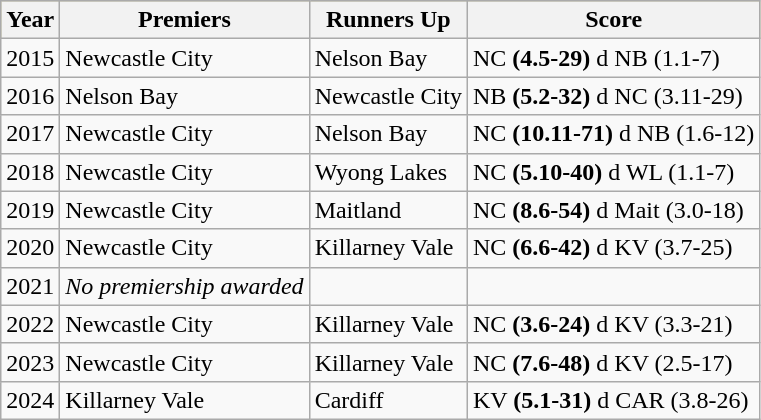<table class="wikitable">
<tr bgcolor=#bdb76b>
<th>Year</th>
<th>Premiers</th>
<th>Runners Up</th>
<th>Score</th>
</tr>
<tr>
<td>2015</td>
<td>Newcastle City</td>
<td>Nelson Bay</td>
<td>NC <strong>(4.5-29)</strong> d NB (1.1-7)</td>
</tr>
<tr>
<td>2016</td>
<td>Nelson Bay</td>
<td>Newcastle City</td>
<td>NB <strong>(5.2-32)</strong> d NC (3.11-29)</td>
</tr>
<tr>
<td>2017</td>
<td>Newcastle City</td>
<td>Nelson Bay</td>
<td>NC <strong>(10.11-71)</strong> d NB (1.6-12)</td>
</tr>
<tr>
<td>2018</td>
<td>Newcastle City</td>
<td>Wyong Lakes</td>
<td>NC <strong>(5.10-40)</strong> d WL (1.1-7)</td>
</tr>
<tr>
<td>2019</td>
<td>Newcastle City</td>
<td>Maitland</td>
<td>NC <strong>(8.6-54)</strong> d Mait (3.0-18)</td>
</tr>
<tr>
<td>2020</td>
<td>Newcastle City</td>
<td>Killarney Vale</td>
<td>NC <strong>(6.6-42)</strong> d KV (3.7-25)</td>
</tr>
<tr>
<td>2021</td>
<td><em>No premiership awarded</em></td>
<td></td>
<td></td>
</tr>
<tr>
<td>2022</td>
<td>Newcastle City</td>
<td>Killarney Vale</td>
<td>NC <strong>(3.6-24)</strong> d KV (3.3-21)</td>
</tr>
<tr>
<td>2023</td>
<td>Newcastle City</td>
<td>Killarney Vale</td>
<td>NC <strong>(7.6-48)</strong> d KV (2.5-17)</td>
</tr>
<tr>
<td>2024</td>
<td>Killarney Vale</td>
<td>Cardiff</td>
<td>KV <strong>(5.1-31)</strong> d CAR (3.8-26)</td>
</tr>
</table>
